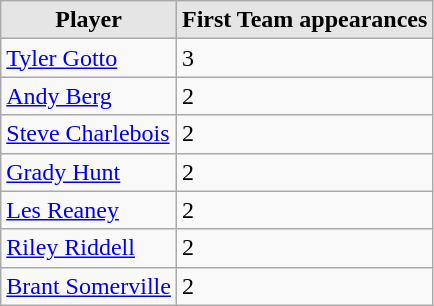<table class="wikitable">
<tr>
<th style="background:#e5e5e5;">Player</th>
<th style="background:#e5e5e5;">First Team appearances</th>
</tr>
<tr>
<td><a href='#'>Tyler Gotto</a></td>
<td>3</td>
</tr>
<tr>
<td><a href='#'>Andy Berg</a></td>
<td>2</td>
</tr>
<tr>
<td><a href='#'>Steve Charlebois</a></td>
<td>2</td>
</tr>
<tr>
<td><a href='#'>Grady Hunt</a></td>
<td>2</td>
</tr>
<tr>
<td><a href='#'>Les Reaney</a></td>
<td>2</td>
</tr>
<tr>
<td><a href='#'>Riley Riddell</a></td>
<td>2</td>
</tr>
<tr>
<td><a href='#'>Brant Somerville</a></td>
<td>2</td>
</tr>
</table>
